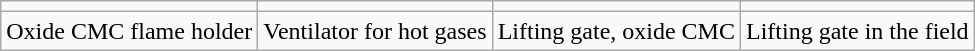<table class="wikitable" style="text-align:center">
<tr>
<td></td>
<td></td>
<td></td>
<td></td>
</tr>
<tr>
<td>Oxide CMC flame holder</td>
<td>Ventilator for hot gases</td>
<td>Lifting gate, oxide CMC</td>
<td>Lifting gate in the field</td>
</tr>
</table>
